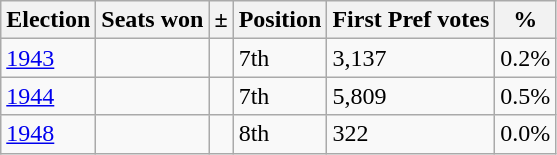<table class="wikitable">
<tr>
<th>Election</th>
<th>Seats won</th>
<th>±</th>
<th>Position</th>
<th>First Pref votes</th>
<th>%</th>
</tr>
<tr>
<td><a href='#'>1943</a></td>
<td></td>
<td></td>
<td>7th</td>
<td>3,137</td>
<td>0.2%</td>
</tr>
<tr>
<td><a href='#'>1944</a></td>
<td></td>
<td></td>
<td>7th</td>
<td>5,809</td>
<td>0.5%</td>
</tr>
<tr>
<td><a href='#'>1948</a></td>
<td></td>
<td></td>
<td>8th</td>
<td>322</td>
<td>0.0%</td>
</tr>
</table>
